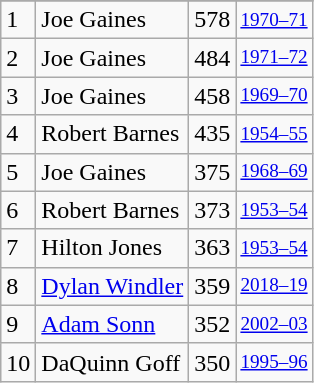<table class="wikitable">
<tr>
</tr>
<tr>
<td>1</td>
<td>Joe Gaines</td>
<td>578</td>
<td style="font-size:80%;"><a href='#'>1970–71</a></td>
</tr>
<tr>
<td>2</td>
<td>Joe Gaines</td>
<td>484</td>
<td style="font-size:80%;"><a href='#'>1971–72</a></td>
</tr>
<tr>
<td>3</td>
<td>Joe Gaines</td>
<td>458</td>
<td style="font-size:80%;"><a href='#'>1969–70</a></td>
</tr>
<tr>
<td>4</td>
<td>Robert Barnes</td>
<td>435</td>
<td style="font-size:80%;"><a href='#'>1954–55</a></td>
</tr>
<tr>
<td>5</td>
<td>Joe Gaines</td>
<td>375</td>
<td style="font-size:80%;"><a href='#'>1968–69</a></td>
</tr>
<tr>
<td>6</td>
<td>Robert Barnes</td>
<td>373</td>
<td style="font-size:80%;"><a href='#'>1953–54</a></td>
</tr>
<tr>
<td>7</td>
<td>Hilton Jones</td>
<td>363</td>
<td style="font-size:80%;"><a href='#'>1953–54</a></td>
</tr>
<tr>
<td>8</td>
<td><a href='#'>Dylan Windler</a></td>
<td>359</td>
<td style="font-size:80%;"><a href='#'>2018–19</a></td>
</tr>
<tr>
<td>9</td>
<td><a href='#'>Adam Sonn</a></td>
<td>352</td>
<td style="font-size:80%;"><a href='#'>2002–03</a></td>
</tr>
<tr>
<td>10</td>
<td>DaQuinn Goff</td>
<td>350</td>
<td style="font-size:80%;"><a href='#'>1995–96</a></td>
</tr>
</table>
